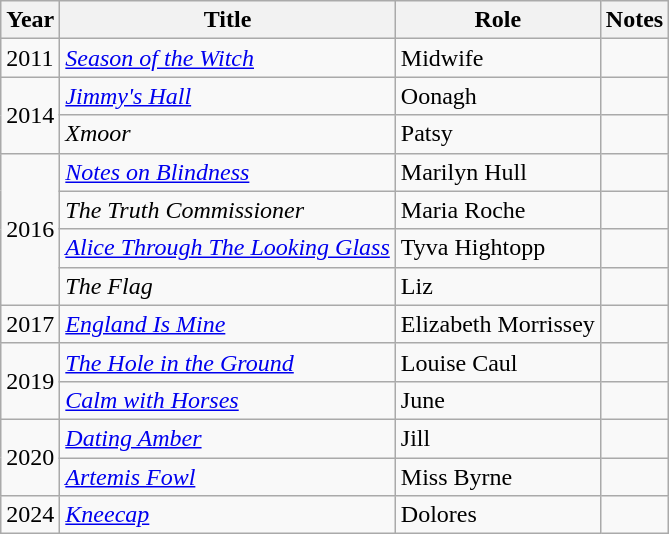<table class="wikitable sortable">
<tr>
<th>Year</th>
<th>Title</th>
<th>Role</th>
<th class="unsortable">Notes</th>
</tr>
<tr>
<td>2011</td>
<td><em><a href='#'>Season of the Witch</a></em></td>
<td>Midwife</td>
<td></td>
</tr>
<tr>
<td rowspan="2">2014</td>
<td><em><a href='#'>Jimmy's Hall</a></em></td>
<td>Oonagh</td>
<td></td>
</tr>
<tr>
<td><em>Xmoor</em></td>
<td>Patsy</td>
<td></td>
</tr>
<tr>
<td rowspan="4">2016</td>
<td><em><a href='#'>Notes on Blindness</a></em></td>
<td>Marilyn Hull</td>
<td></td>
</tr>
<tr>
<td><em>The Truth Commissioner</em></td>
<td>Maria Roche</td>
<td></td>
</tr>
<tr>
<td><em><a href='#'>Alice Through The Looking Glass</a></em></td>
<td>Tyva Hightopp</td>
<td></td>
</tr>
<tr>
<td><em>The Flag</em></td>
<td>Liz</td>
<td></td>
</tr>
<tr>
<td>2017</td>
<td><em><a href='#'>England Is Mine</a></em></td>
<td>Elizabeth Morrissey</td>
<td></td>
</tr>
<tr>
<td rowspan="2">2019</td>
<td><em><a href='#'>The Hole in the Ground</a></em></td>
<td>Louise Caul</td>
<td></td>
</tr>
<tr>
<td><em><a href='#'>Calm with Horses</a></em></td>
<td>June</td>
<td></td>
</tr>
<tr>
<td rowspan="2">2020</td>
<td><em><a href='#'>Dating Amber</a></em></td>
<td>Jill</td>
<td></td>
</tr>
<tr>
<td><em><a href='#'>Artemis Fowl</a></em></td>
<td>Miss Byrne</td>
<td></td>
</tr>
<tr>
<td>2024</td>
<td><em><a href='#'>Kneecap</a></em></td>
<td>Dolores</td>
<td></td>
</tr>
</table>
